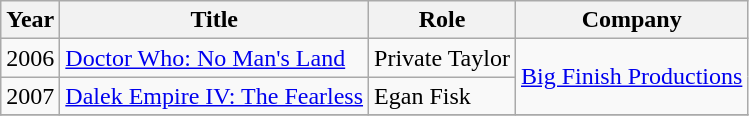<table class="wikitable sortable">
<tr>
<th>Year</th>
<th>Title</th>
<th>Role</th>
<th>Company</th>
</tr>
<tr>
<td>2006</td>
<td><a href='#'>Doctor Who: No Man's Land</a></td>
<td>Private Taylor</td>
<td rowspan=2><a href='#'>Big Finish Productions</a></td>
</tr>
<tr>
<td>2007</td>
<td><a href='#'>Dalek Empire IV: The Fearless</a></td>
<td>Egan Fisk</td>
</tr>
<tr>
</tr>
</table>
